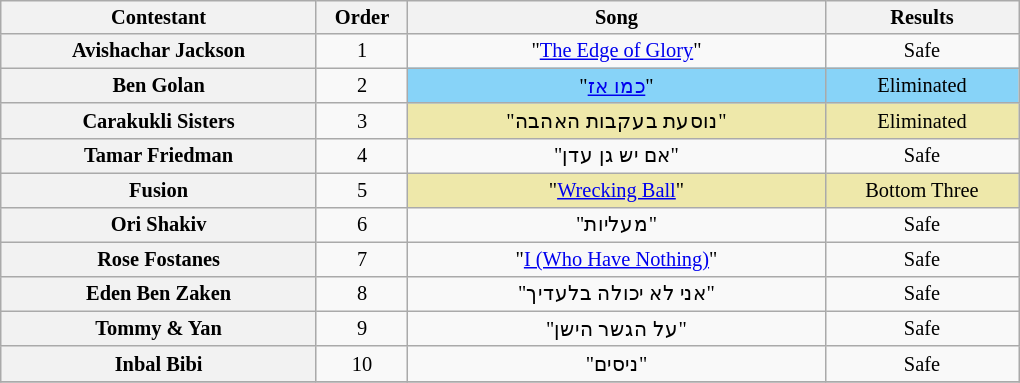<table class="wikitable" style="text-align:center; font-size:85%">
<tr>
<th style="width:15em" scope="col">Contestant</th>
<th style="width:4em" scope="col">Order</th>
<th style="width:20em" scope="col">Song</th>
<th style="width:9em" scope="col">Results</th>
</tr>
<tr>
<th scope="row">Avishachar Jackson</th>
<td>1</td>
<td>"<a href='#'>The Edge of Glory</a>"</td>
<td>Safe</td>
</tr>
<tr>
<th scope="row">Ben Golan</th>
<td>2</td>
<td style="background:#87D3F8;">"<a href='#'>כמו אז</a>"</td>
<td style="background:#87D3F8;">Eliminated</td>
</tr>
<tr>
<th scope="row">Carakukli Sisters</th>
<td>3</td>
<td style="background:#EEE8AA;">"נוסעת בעקבות האהבה"</td>
<td style="background:#EEE8AA;">Eliminated</td>
</tr>
<tr>
<th scope="row">Tamar Friedman</th>
<td>4</td>
<td>"אם יש גן עדן"</td>
<td>Safe</td>
</tr>
<tr>
<th scope="row">Fusion</th>
<td>5</td>
<td style="background:#EEE8AA;">"<a href='#'>Wrecking Ball</a>"</td>
<td style="background:#EEE8AA;">Bottom Three</td>
</tr>
<tr>
<th scope="row">Ori Shakiv</th>
<td>6</td>
<td>"מעליות"</td>
<td>Safe</td>
</tr>
<tr>
<th scope="row">Rose Fostanes</th>
<td>7</td>
<td>"<a href='#'>I (Who Have Nothing)</a>"</td>
<td>Safe</td>
</tr>
<tr>
<th scope="row">Eden Ben Zaken</th>
<td>8</td>
<td>"אני לא יכולה בלעדיך"</td>
<td>Safe</td>
</tr>
<tr>
<th scope="row">Tommy & Yan</th>
<td>9</td>
<td>"על הגשר הישן"</td>
<td>Safe</td>
</tr>
<tr>
<th scope="row">Inbal Bibi</th>
<td>10</td>
<td>"ניסים"</td>
<td>Safe</td>
</tr>
<tr>
</tr>
</table>
